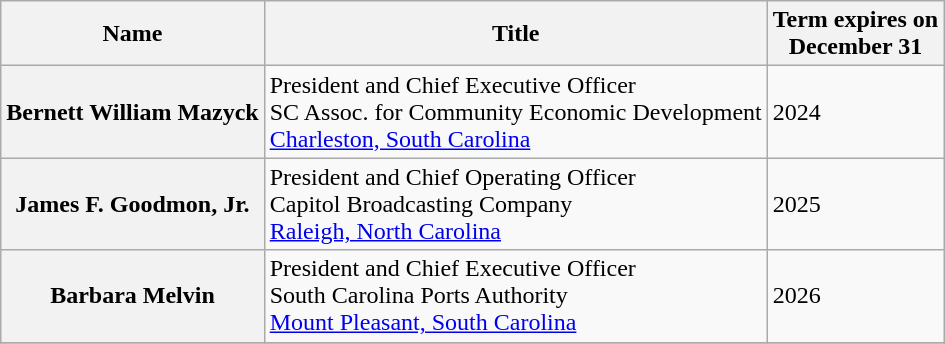<table class="wikitable sortable">
<tr>
<th>Name</th>
<th>Title</th>
<th>Term expires on<br>December 31</th>
</tr>
<tr>
<th>Bernett William Mazyck</th>
<td>President and Chief Executive Officer<br>SC Assoc. for Community Economic Development<br><a href='#'>Charleston, South Carolina</a></td>
<td>2024</td>
</tr>
<tr>
<th>James F. Goodmon, Jr.</th>
<td>President and Chief Operating Officer<br>Capitol Broadcasting Company<br><a href='#'>Raleigh, North Carolina</a></td>
<td>2025</td>
</tr>
<tr>
<th>Barbara Melvin</th>
<td>President and Chief Executive Officer<br>South Carolina Ports Authority<br><a href='#'>Mount Pleasant, South Carolina</a></td>
<td>2026</td>
</tr>
<tr>
</tr>
</table>
